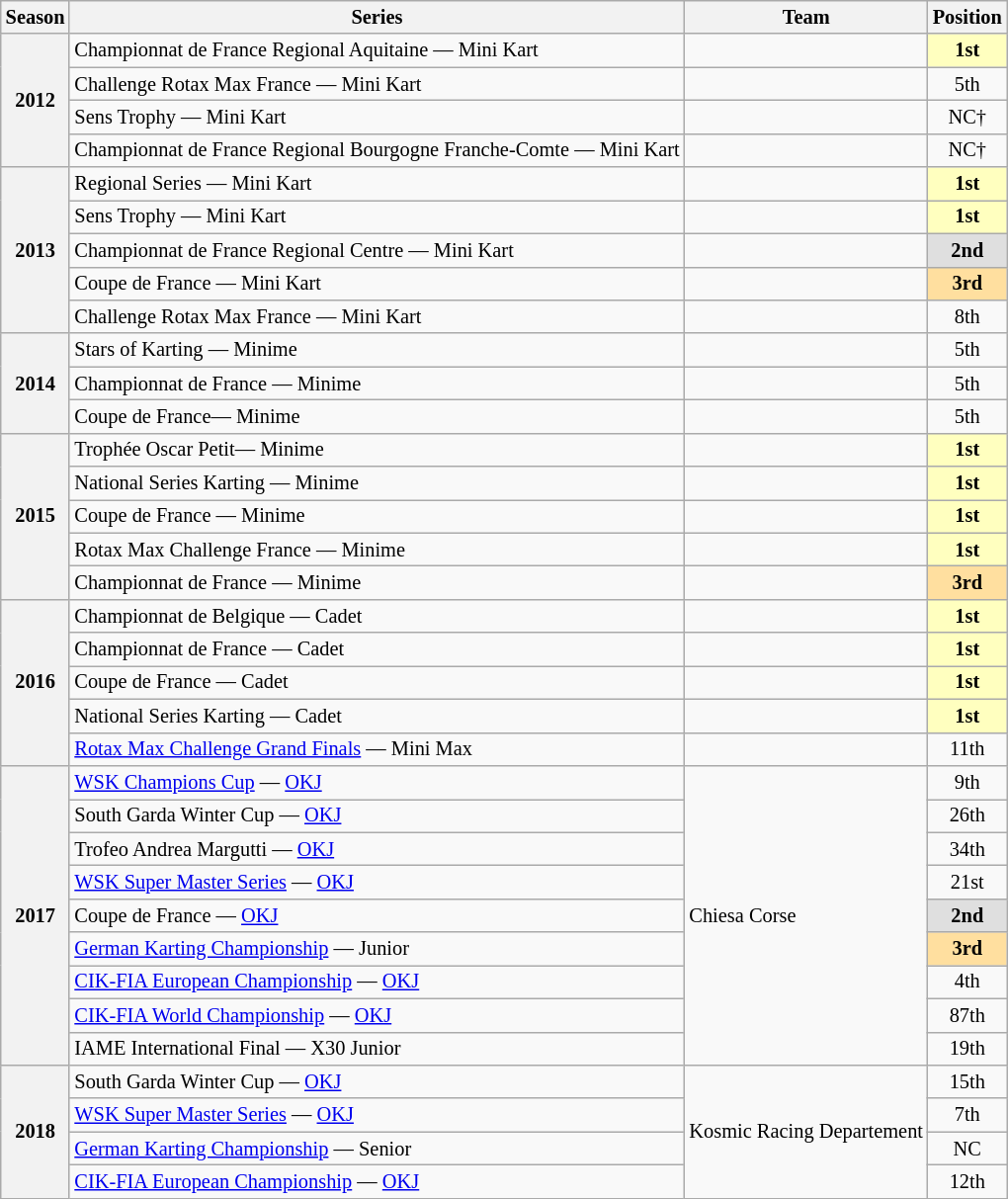<table class="wikitable" style="font-size: 85%; text-align:center">
<tr>
<th>Season</th>
<th>Series</th>
<th>Team</th>
<th>Position</th>
</tr>
<tr>
<th rowspan="4">2012</th>
<td align="left">Championnat de France Regional Aquitaine — Mini Kart</td>
<td></td>
<td style="background:#FFFFBF;"><strong>1st</strong></td>
</tr>
<tr>
<td align="left">Challenge Rotax Max France — Mini Kart</td>
<td></td>
<td>5th</td>
</tr>
<tr>
<td align="left">Sens Trophy — Mini Kart</td>
<td></td>
<td>NC†</td>
</tr>
<tr>
<td align="left">Championnat de France Regional Bourgogne Franche-Comte — Mini Kart</td>
<td></td>
<td>NC†</td>
</tr>
<tr>
<th rowspan="5">2013</th>
<td align="left">Regional Series — Mini Kart</td>
<td></td>
<td style="background:#FFFFBF;"><strong>1st</strong></td>
</tr>
<tr>
<td align="left">Sens Trophy — Mini Kart</td>
<td></td>
<td style="background:#FFFFBF;"><strong>1st</strong></td>
</tr>
<tr>
<td align="left">Championnat de France Regional Centre — Mini Kart</td>
<td></td>
<td style="background:#DFDFDF;"><strong>2nd</strong></td>
</tr>
<tr>
<td align="left">Coupe de France — Mini Kart</td>
<td></td>
<td style="background:#FFDF9F;"><strong>3rd</strong></td>
</tr>
<tr>
<td align="left">Challenge Rotax Max France — Mini Kart</td>
<td></td>
<td>8th</td>
</tr>
<tr>
<th rowspan="3">2014</th>
<td align="left">Stars of Karting — Minime</td>
<td></td>
<td>5th</td>
</tr>
<tr>
<td align="left">Championnat de France — Minime</td>
<td align="left"></td>
<td>5th</td>
</tr>
<tr>
<td align="left">Coupe de France— Minime</td>
<td></td>
<td>5th</td>
</tr>
<tr>
<th rowspan="5">2015</th>
<td align="left">Trophée Oscar Petit— Minime</td>
<td></td>
<td style="background:#FFFFBF;"><strong>1st</strong></td>
</tr>
<tr>
<td align="left">National Series Karting — Minime</td>
<td align="left"></td>
<td style="background:#FFFFBF;"><strong>1st</strong></td>
</tr>
<tr>
<td align="left">Coupe de France — Minime</td>
<td></td>
<td style="background:#FFFFBF;"><strong>1st</strong></td>
</tr>
<tr>
<td align="left">Rotax Max Challenge France — Minime</td>
<td></td>
<td style="background:#FFFFBF;"><strong>1st</strong></td>
</tr>
<tr>
<td align="left">Championnat de France — Minime</td>
<td align="left"></td>
<td style="background:#FFDF9F;"><strong>3rd</strong></td>
</tr>
<tr>
<th rowspan="5">2016</th>
<td align="left">Championnat de Belgique — Cadet</td>
<td></td>
<td style="background:#FFFFBF;"><strong>1st</strong></td>
</tr>
<tr>
<td align="left">Championnat de France — Cadet</td>
<td></td>
<td style="background:#FFFFBF;"><strong>1st</strong></td>
</tr>
<tr>
<td align="left">Coupe de France — Cadet</td>
<td></td>
<td style="background:#FFFFBF;"><strong>1st</strong></td>
</tr>
<tr>
<td align="left">National Series Karting — Cadet</td>
<td></td>
<td style="background:#FFFFBF;"><strong>1st</strong></td>
</tr>
<tr>
<td align="left"><a href='#'>Rotax Max Challenge Grand Finals</a> — Mini Max</td>
<td align="left"></td>
<td>11th</td>
</tr>
<tr>
<th rowspan="9">2017</th>
<td align="left"><a href='#'>WSK Champions Cup</a> — <a href='#'>OKJ</a></td>
<td rowspan="9" align="left">Chiesa Corse</td>
<td>9th</td>
</tr>
<tr>
<td align="left">South Garda Winter Cup — <a href='#'>OKJ</a></td>
<td>26th</td>
</tr>
<tr>
<td align="left">Trofeo Andrea Margutti — <a href='#'>OKJ</a></td>
<td>34th</td>
</tr>
<tr>
<td align="left"><a href='#'>WSK Super Master Series</a> — <a href='#'>OKJ</a></td>
<td>21st</td>
</tr>
<tr>
<td align="left">Coupe de France — <a href='#'>OKJ</a></td>
<td style="background:#DFDFDF;"><strong>2nd</strong></td>
</tr>
<tr>
<td align="left"><a href='#'>German Karting Championship</a> — Junior</td>
<td style="background:#FFDF9F;"><strong>3rd</strong></td>
</tr>
<tr>
<td align="left"><a href='#'>CIK-FIA European Championship</a> — <a href='#'>OKJ</a></td>
<td>4th</td>
</tr>
<tr>
<td align="left"><a href='#'>CIK-FIA World Championship</a> — <a href='#'>OKJ</a></td>
<td>87th</td>
</tr>
<tr>
<td align="left">IAME International Final — X30 Junior</td>
<td>19th</td>
</tr>
<tr>
<th rowspan="4">2018</th>
<td align="left">South Garda Winter Cup — <a href='#'>OKJ</a></td>
<td rowspan="4">Kosmic Racing Departement</td>
<td>15th</td>
</tr>
<tr>
<td align="left"><a href='#'>WSK Super Master Series</a> — <a href='#'>OKJ</a></td>
<td>7th</td>
</tr>
<tr>
<td align="left"><a href='#'>German Karting Championship</a> — Senior</td>
<td>NC</td>
</tr>
<tr>
<td align="left"><a href='#'>CIK-FIA European Championship</a> — <a href='#'>OKJ</a></td>
<td>12th</td>
</tr>
</table>
